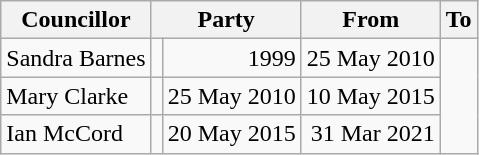<table class=wikitable>
<tr>
<th>Councillor</th>
<th colspan=2>Party</th>
<th>From</th>
<th>To</th>
</tr>
<tr>
<td>Sandra Barnes</td>
<td></td>
<td align=right>1999</td>
<td align=right>25 May 2010</td>
</tr>
<tr>
<td>Mary Clarke</td>
<td></td>
<td align=right>25 May 2010</td>
<td align=right>10 May 2015</td>
</tr>
<tr>
<td>Ian McCord</td>
<td></td>
<td align=right>20 May 2015</td>
<td align=right>31 Mar 2021</td>
</tr>
</table>
